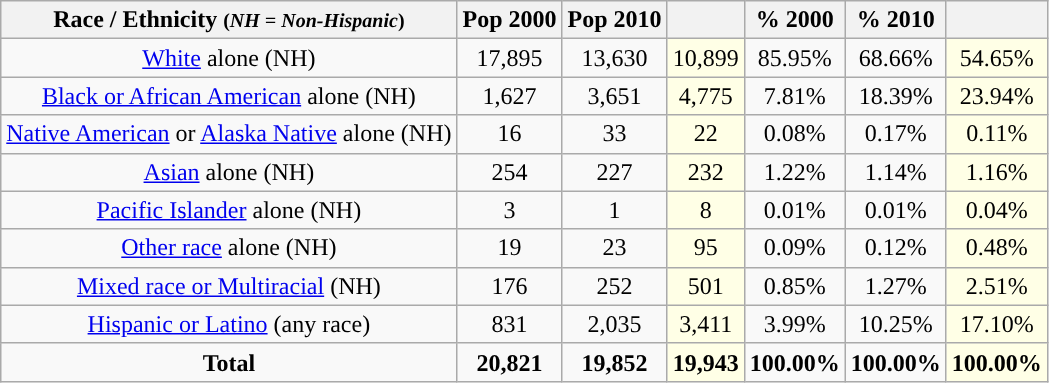<table class="wikitable" style="text-align:center;">
<tr>
<th>Race / Ethnicity <small>(<em>NH = Non-Hispanic</em>)</small></th>
<th>Pop 2000</th>
<th>Pop 2010</th>
<th></th>
<th>% 2000</th>
<th>% 2010</th>
<th></th>
</tr>
<tr>
<td><a href='#'>White</a> alone (NH)</td>
<td>17,895</td>
<td>13,630</td>
<td style='background: #ffffe6;'>10,899</td>
<td>85.95%</td>
<td>68.66%</td>
<td style='background: #ffffe6;'>54.65%</td>
</tr>
<tr>
<td><a href='#'>Black or African American</a> alone (NH)</td>
<td>1,627</td>
<td>3,651</td>
<td style='background: #ffffe6;'>4,775</td>
<td>7.81%</td>
<td>18.39%</td>
<td style='background: #ffffe6;'>23.94%</td>
</tr>
<tr>
<td><a href='#'>Native American</a> or <a href='#'>Alaska Native</a> alone (NH)</td>
<td>16</td>
<td>33</td>
<td style='background: #ffffe6;'>22</td>
<td>0.08%</td>
<td>0.17%</td>
<td style='background: #ffffe6;'>0.11%</td>
</tr>
<tr>
<td><a href='#'>Asian</a> alone (NH)</td>
<td>254</td>
<td>227</td>
<td style='background: #ffffe6;'>232</td>
<td>1.22%</td>
<td>1.14%</td>
<td style='background: #ffffe6;'>1.16%</td>
</tr>
<tr>
<td><a href='#'>Pacific Islander</a> alone (NH)</td>
<td>3</td>
<td>1</td>
<td style='background: #ffffe6;'>8</td>
<td>0.01%</td>
<td>0.01%</td>
<td style='background: #ffffe6;'>0.04%</td>
</tr>
<tr>
<td><a href='#'>Other race</a> alone (NH)</td>
<td>19</td>
<td>23</td>
<td style='background: #ffffe6;'>95</td>
<td>0.09%</td>
<td>0.12%</td>
<td style='background: #ffffe6;'>0.48%</td>
</tr>
<tr>
<td><a href='#'>Mixed race or Multiracial</a> (NH)</td>
<td>176</td>
<td>252</td>
<td style='background: #ffffe6;'>501</td>
<td>0.85%</td>
<td>1.27%</td>
<td style='background: #ffffe6;'>2.51%</td>
</tr>
<tr>
<td><a href='#'>Hispanic or Latino</a> (any race)</td>
<td>831</td>
<td>2,035</td>
<td style='background: #ffffe6;'>3,411</td>
<td>3.99%</td>
<td>10.25%</td>
<td style='background: #ffffe6;'>17.10%</td>
</tr>
<tr>
<td><strong>Total</strong></td>
<td><strong>20,821</strong></td>
<td><strong>19,852</strong></td>
<td style='background: #ffffe6;'><strong>19,943</strong></td>
<td><strong>100.00%</strong></td>
<td><strong>100.00%</strong></td>
<td style='background: #ffffe6;'><strong>100.00%</strong></td>
</tr>
</table>
